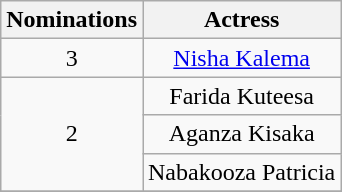<table class="wikitable" style="text-align:center;">
<tr>
<th scope="col" width="55">Nominations</th>
<th scope="col" align="center">Actress</th>
</tr>
<tr>
<td rowspan="1" style="text-align:center;">3</td>
<td><a href='#'>Nisha Kalema</a></td>
</tr>
<tr>
<td rowspan=3 style="text-align:center;">2</td>
<td>Farida Kuteesa</td>
</tr>
<tr>
<td>Aganza Kisaka</td>
</tr>
<tr>
<td>Nabakooza Patricia</td>
</tr>
<tr>
</tr>
</table>
